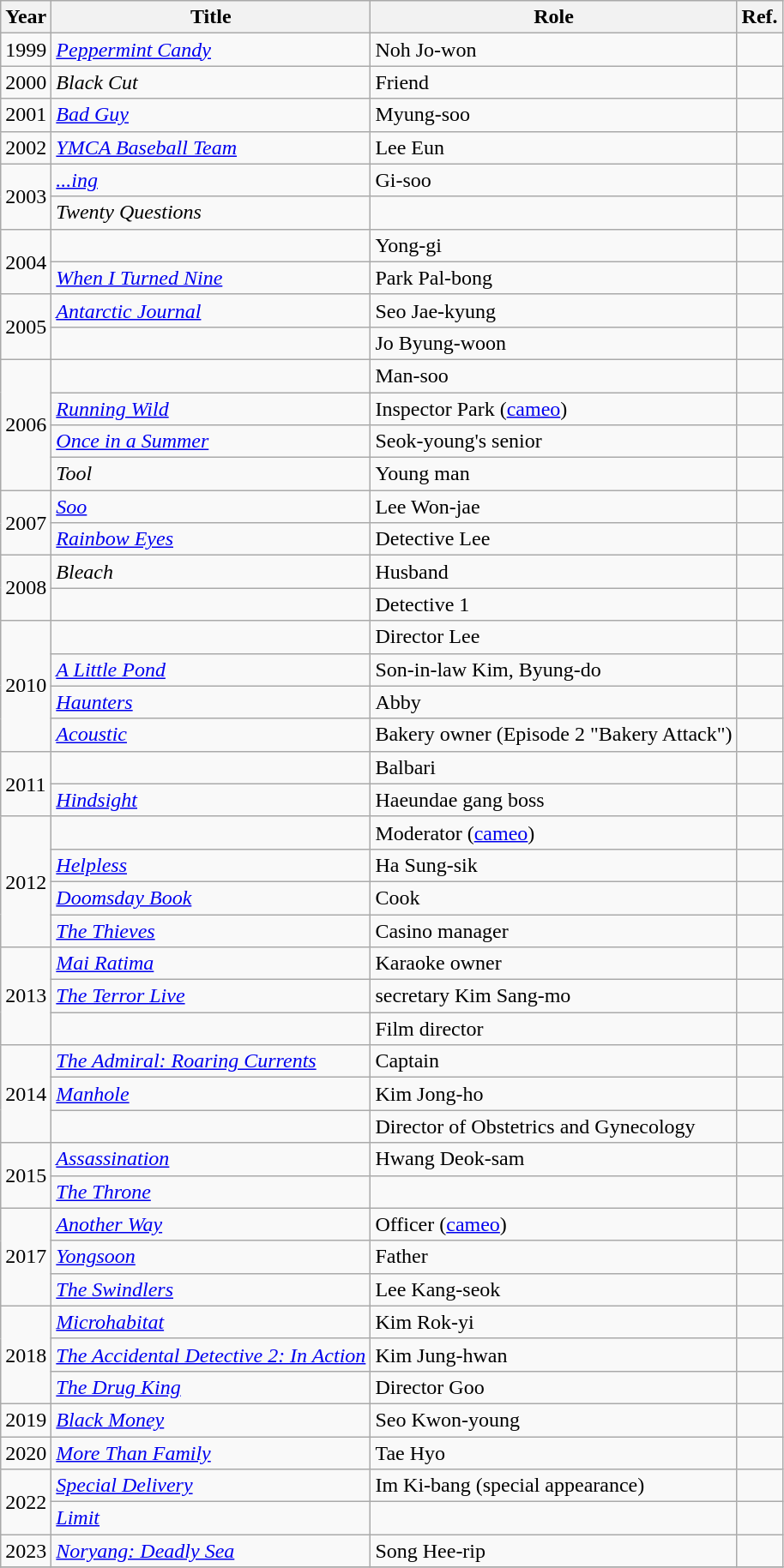<table class="wikitable sortable">
<tr>
<th>Year</th>
<th>Title</th>
<th>Role</th>
<th>Ref.</th>
</tr>
<tr>
<td>1999</td>
<td><em><a href='#'>Peppermint Candy</a></em></td>
<td>Noh Jo-won</td>
<td></td>
</tr>
<tr>
<td>2000</td>
<td><em>Black Cut</em></td>
<td>Friend</td>
<td></td>
</tr>
<tr>
<td>2001</td>
<td><em><a href='#'>Bad Guy</a></em></td>
<td>Myung-soo</td>
<td></td>
</tr>
<tr>
<td>2002</td>
<td><em><a href='#'>YMCA Baseball Team</a></em></td>
<td>Lee Eun</td>
<td></td>
</tr>
<tr>
<td rowspan=2>2003</td>
<td><em><a href='#'>...ing</a></em></td>
<td>Gi-soo</td>
<td></td>
</tr>
<tr>
<td><em>Twenty Questions</em></td>
<td></td>
<td></td>
</tr>
<tr>
<td rowspan=2>2004</td>
<td><em></em></td>
<td>Yong-gi</td>
<td></td>
</tr>
<tr>
<td><em><a href='#'>When I Turned Nine</a></em></td>
<td>Park Pal-bong</td>
<td></td>
</tr>
<tr>
<td rowspan=2>2005</td>
<td><em><a href='#'>Antarctic Journal</a></em></td>
<td>Seo Jae-kyung</td>
<td></td>
</tr>
<tr>
<td><em></em></td>
<td>Jo Byung-woon</td>
<td></td>
</tr>
<tr>
<td rowspan=4>2006</td>
<td><em></em></td>
<td>Man-soo</td>
<td></td>
</tr>
<tr>
<td><em><a href='#'>Running Wild</a></em></td>
<td>Inspector Park (<a href='#'>cameo</a>)</td>
<td></td>
</tr>
<tr>
<td><em><a href='#'>Once in a Summer</a></em></td>
<td>Seok-young's senior</td>
<td></td>
</tr>
<tr>
<td><em>Tool</em></td>
<td>Young man</td>
<td></td>
</tr>
<tr>
<td rowspan=2>2007</td>
<td><em><a href='#'>Soo</a></em></td>
<td>Lee Won-jae</td>
<td></td>
</tr>
<tr>
<td><em><a href='#'>Rainbow Eyes</a></em></td>
<td>Detective Lee</td>
<td></td>
</tr>
<tr>
<td rowspan=2>2008</td>
<td><em>Bleach</em></td>
<td>Husband</td>
<td></td>
</tr>
<tr>
<td><em></em></td>
<td>Detective 1</td>
<td></td>
</tr>
<tr>
<td rowspan=4>2010</td>
<td><em></em></td>
<td>Director Lee</td>
<td></td>
</tr>
<tr>
<td><em><a href='#'>A Little Pond</a></em></td>
<td>Son-in-law Kim, Byung-do</td>
<td></td>
</tr>
<tr>
<td><em><a href='#'>Haunters</a></em></td>
<td>Abby</td>
<td></td>
</tr>
<tr>
<td><em><a href='#'>Acoustic</a></em></td>
<td>Bakery owner (Episode 2 "Bakery Attack")</td>
<td></td>
</tr>
<tr>
<td rowspan=2>2011</td>
<td><em></em></td>
<td>Balbari</td>
<td></td>
</tr>
<tr>
<td><em><a href='#'>Hindsight</a></em></td>
<td>Haeundae gang boss</td>
<td></td>
</tr>
<tr>
<td rowspan=4>2012</td>
<td><em></em></td>
<td>Moderator (<a href='#'>cameo</a>)</td>
<td></td>
</tr>
<tr>
<td><em><a href='#'>Helpless</a></em></td>
<td>Ha Sung-sik</td>
<td></td>
</tr>
<tr>
<td><em><a href='#'>Doomsday Book</a></em></td>
<td>Cook</td>
<td></td>
</tr>
<tr>
<td><em><a href='#'>The Thieves</a></em></td>
<td>Casino manager</td>
<td></td>
</tr>
<tr>
<td rowspan=3>2013</td>
<td><em><a href='#'>Mai Ratima</a></em></td>
<td>Karaoke owner</td>
<td></td>
</tr>
<tr>
<td><em><a href='#'>The Terror Live</a></em></td>
<td>secretary Kim Sang-mo</td>
<td></td>
</tr>
<tr>
<td><em></em></td>
<td>Film director</td>
<td></td>
</tr>
<tr>
<td rowspan=3>2014</td>
<td><em><a href='#'>The Admiral: Roaring Currents</a></em></td>
<td>Captain </td>
<td></td>
</tr>
<tr>
<td><em><a href='#'>Manhole</a></em></td>
<td>Kim Jong-ho</td>
<td></td>
</tr>
<tr>
<td><em></em></td>
<td>Director of Obstetrics and Gynecology</td>
<td></td>
</tr>
<tr>
<td rowspan=2>2015</td>
<td><em><a href='#'>Assassination</a></em></td>
<td>Hwang Deok-sam</td>
<td></td>
</tr>
<tr>
<td><em><a href='#'>The Throne</a></em></td>
<td></td>
<td></td>
</tr>
<tr>
<td rowspan=3>2017</td>
<td><em><a href='#'>Another Way</a></em></td>
<td>Officer (<a href='#'>cameo</a>)</td>
<td></td>
</tr>
<tr>
<td><em><a href='#'>Yongsoon</a></em></td>
<td>Father</td>
<td></td>
</tr>
<tr>
<td><em><a href='#'>The Swindlers</a></em></td>
<td>Lee Kang-seok</td>
<td></td>
</tr>
<tr>
<td rowspan=3>2018</td>
<td><em><a href='#'>Microhabitat</a></em></td>
<td>Kim Rok-yi</td>
<td></td>
</tr>
<tr>
<td><em><a href='#'>The Accidental Detective 2: In Action</a></em></td>
<td>Kim Jung-hwan</td>
<td></td>
</tr>
<tr>
<td><em><a href='#'>The Drug King</a></em></td>
<td>Director Goo</td>
<td></td>
</tr>
<tr>
<td>2019</td>
<td><em><a href='#'>Black Money</a></em></td>
<td>Seo Kwon-young</td>
<td></td>
</tr>
<tr>
<td>2020</td>
<td><em><a href='#'>More Than Family</a></em></td>
<td>Tae Hyo</td>
<td></td>
</tr>
<tr>
<td rowspan=2>2022</td>
<td><em><a href='#'>Special Delivery</a></em></td>
<td>Im Ki-bang (special appearance)</td>
<td></td>
</tr>
<tr>
<td><em><a href='#'>Limit</a></em></td>
<td></td>
<td></td>
</tr>
<tr>
<td>2023</td>
<td><em><a href='#'>Noryang: Deadly Sea</a></td>
<td>Song Hee-rip</td>
<td></td>
</tr>
<tr>
</tr>
</table>
